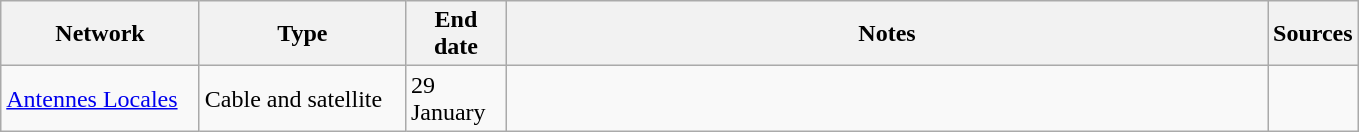<table class="wikitable">
<tr>
<th style="text-align:center; width:125px">Network</th>
<th style="text-align:center; width:130px">Type</th>
<th style="text-align:center; width:60px">End date</th>
<th style="text-align:center; width:500px">Notes</th>
<th style="text-align:center; width:30px">Sources</th>
</tr>
<tr>
<td><a href='#'>Antennes Locales</a></td>
<td>Cable and satellite</td>
<td>29 January</td>
<td></td>
<td></td>
</tr>
</table>
